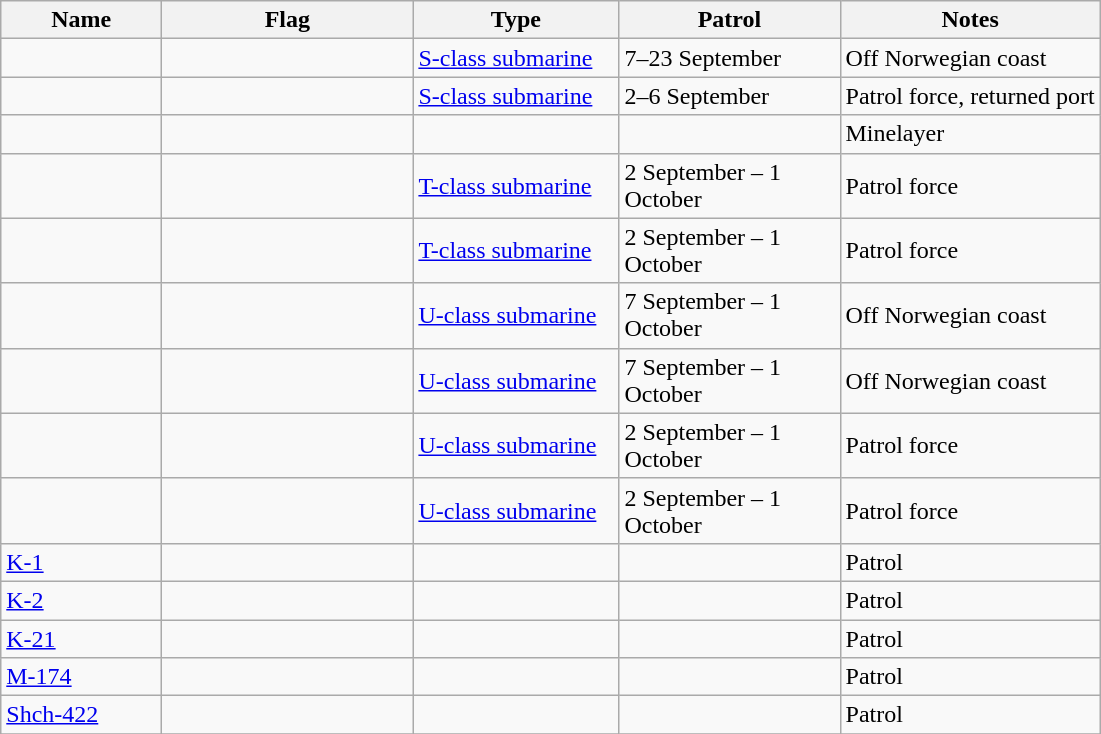<table class="wikitable sortable">
<tr>
<th scope="col" width="100px">Name</th>
<th scope="col" width="160px">Flag</th>
<th scope="col" width="130px">Type</th>
<th scope="col" width="140px">Patrol</th>
<th>Notes</th>
</tr>
<tr>
<td></td>
<td></td>
<td><a href='#'>S-class submarine</a></td>
<td>7–23 September</td>
<td>Off Norwegian coast</td>
</tr>
<tr>
<td></td>
<td></td>
<td><a href='#'>S-class submarine</a></td>
<td>2–6 September</td>
<td>Patrol force, returned port</td>
</tr>
<tr>
<td></td>
<td></td>
<td></td>
<td></td>
<td>Minelayer</td>
</tr>
<tr>
<td></td>
<td></td>
<td><a href='#'>T-class submarine</a></td>
<td>2 September – 1 October</td>
<td>Patrol force</td>
</tr>
<tr>
<td></td>
<td></td>
<td><a href='#'>T-class submarine</a></td>
<td>2 September – 1 October</td>
<td>Patrol force</td>
</tr>
<tr>
<td></td>
<td></td>
<td><a href='#'>U-class submarine</a></td>
<td>7 September – 1 October</td>
<td>Off Norwegian coast</td>
</tr>
<tr>
<td></td>
<td></td>
<td><a href='#'>U-class submarine</a></td>
<td>7 September – 1 October</td>
<td>Off Norwegian coast</td>
</tr>
<tr>
<td></td>
<td></td>
<td><a href='#'>U-class submarine</a></td>
<td>2 September – 1 October</td>
<td>Patrol force</td>
</tr>
<tr>
<td></td>
<td></td>
<td><a href='#'>U-class submarine</a></td>
<td>2 September – 1 October</td>
<td>Patrol force</td>
</tr>
<tr>
<td><a href='#'>K-1</a></td>
<td></td>
<td></td>
<td></td>
<td>Patrol</td>
</tr>
<tr>
<td><a href='#'>K-2</a></td>
<td></td>
<td></td>
<td></td>
<td>Patrol</td>
</tr>
<tr>
<td><a href='#'>K-21</a></td>
<td></td>
<td></td>
<td></td>
<td>Patrol</td>
</tr>
<tr>
<td><a href='#'>M-174</a></td>
<td></td>
<td></td>
<td></td>
<td>Patrol</td>
</tr>
<tr>
<td><a href='#'>Shch-422</a></td>
<td></td>
<td></td>
<td></td>
<td>Patrol</td>
</tr>
<tr>
</tr>
</table>
